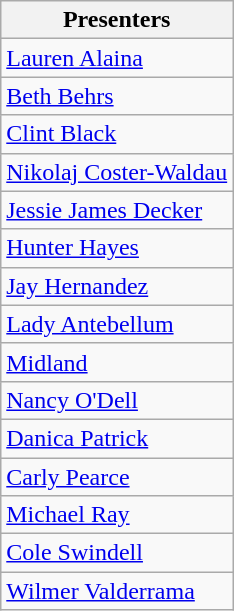<table class="wikitable">
<tr>
<th>Presenters</th>
</tr>
<tr>
<td><a href='#'>Lauren Alaina</a></td>
</tr>
<tr>
<td><a href='#'>Beth Behrs</a></td>
</tr>
<tr>
<td><a href='#'>Clint Black</a></td>
</tr>
<tr>
<td><a href='#'>Nikolaj Coster-Waldau</a></td>
</tr>
<tr>
<td><a href='#'>Jessie James Decker</a></td>
</tr>
<tr>
<td><a href='#'>Hunter Hayes</a></td>
</tr>
<tr>
<td><a href='#'>Jay Hernandez</a></td>
</tr>
<tr>
<td><a href='#'>Lady Antebellum</a></td>
</tr>
<tr>
<td><a href='#'>Midland</a></td>
</tr>
<tr>
<td><a href='#'>Nancy O'Dell</a></td>
</tr>
<tr>
<td><a href='#'>Danica Patrick</a></td>
</tr>
<tr>
<td><a href='#'>Carly Pearce</a></td>
</tr>
<tr>
<td><a href='#'>Michael Ray</a></td>
</tr>
<tr>
<td><a href='#'>Cole Swindell</a></td>
</tr>
<tr>
<td><a href='#'>Wilmer Valderrama</a></td>
</tr>
</table>
